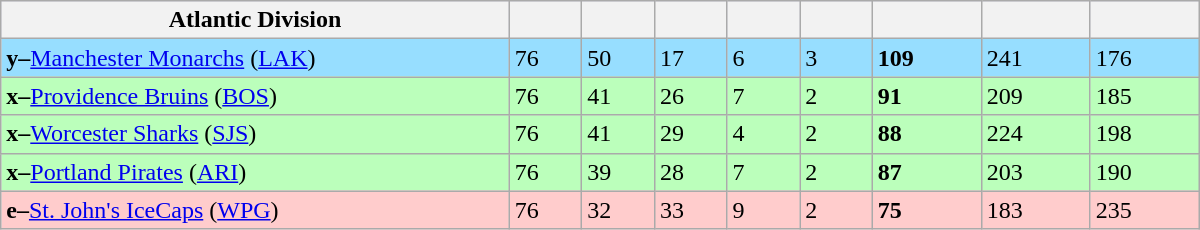<table class="wikitable" style="width:50em">
<tr style="background-color:#DDDDFF">
<th width="35%">Atlantic Division</th>
<th width="5%"></th>
<th width="5%"></th>
<th width="5%"></th>
<th width="5%"></th>
<th width="5%"></th>
<th width="7.5%"></th>
<th width="7.5%"></th>
<th width="7.5%"></th>
</tr>
<tr style="background-color:#97DEFF">
<td><strong>y–</strong><a href='#'>Manchester Monarchs</a> (<a href='#'>LAK</a>)</td>
<td>76</td>
<td>50</td>
<td>17</td>
<td>6</td>
<td>3</td>
<td><strong>109</strong></td>
<td>241</td>
<td>176</td>
</tr>
<tr style="background-color:#bbffbb">
<td><strong>x–</strong><a href='#'>Providence Bruins</a> (<a href='#'>BOS</a>)</td>
<td>76</td>
<td>41</td>
<td>26</td>
<td>7</td>
<td>2</td>
<td><strong>91</strong></td>
<td>209</td>
<td>185</td>
</tr>
<tr style="background-color:#bbffbb">
<td><strong>x–</strong><a href='#'>Worcester Sharks</a> (<a href='#'>SJS</a>)</td>
<td>76</td>
<td>41</td>
<td>29</td>
<td>4</td>
<td>2</td>
<td><strong>88</strong></td>
<td>224</td>
<td>198</td>
</tr>
<tr style="background-color:#bbffbb">
<td><strong>x–</strong><a href='#'>Portland Pirates</a> (<a href='#'>ARI</a>)</td>
<td>76</td>
<td>39</td>
<td>28</td>
<td>7</td>
<td>2</td>
<td><strong>87</strong></td>
<td>203</td>
<td>190</td>
</tr>
<tr style="background-color:#ffcccc">
<td><strong>e–</strong><a href='#'>St. John's IceCaps</a> (<a href='#'>WPG</a>)</td>
<td>76</td>
<td>32</td>
<td>33</td>
<td>9</td>
<td>2</td>
<td><strong>75</strong></td>
<td>183</td>
<td>235</td>
</tr>
</table>
